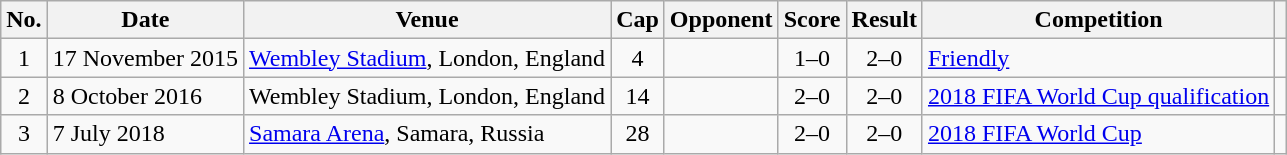<table class="wikitable plainrowheaders sortable">
<tr>
<th scope="col">No.</th>
<th scope="col">Date</th>
<th scope="col">Venue</th>
<th scope="col">Cap</th>
<th scope="col">Opponent</th>
<th scope="col">Score</th>
<th scope="col">Result</th>
<th scope="col">Competition</th>
<th scope="col" class="unsortable"></th>
</tr>
<tr>
<td align="center">1</td>
<td>17 November 2015</td>
<td><a href='#'>Wembley Stadium</a>, London, England</td>
<td align="center">4</td>
<td></td>
<td align="center">1–0</td>
<td align="center">2–0</td>
<td><a href='#'>Friendly</a></td>
<td align="center"></td>
</tr>
<tr>
<td align="center">2</td>
<td>8 October 2016</td>
<td>Wembley Stadium, London, England</td>
<td align="center">14</td>
<td></td>
<td align="center">2–0</td>
<td align="center">2–0</td>
<td><a href='#'>2018 FIFA World Cup qualification</a></td>
<td align="center"></td>
</tr>
<tr>
<td align="center">3</td>
<td>7 July 2018</td>
<td><a href='#'>Samara Arena</a>, Samara, Russia</td>
<td align="center">28</td>
<td></td>
<td align="center">2–0</td>
<td align="center">2–0</td>
<td><a href='#'>2018 FIFA World Cup</a></td>
<td align="center"></td>
</tr>
</table>
